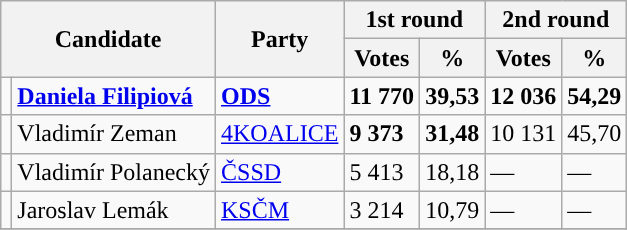<table class="wikitable sortable">
<tr>
<th colspan="2" rowspan="2">Candidate</th>
<th rowspan="2">Party</th>
<th colspan="2">1st round</th>
<th colspan="2">2nd round</th>
</tr>
<tr>
<th>Votes</th>
<th>%</th>
<th>Votes</th>
<th>%</th>
</tr>
<tr>
<td style="background-color:"></td>
<td><strong><a href='#'>Daniela Filipiová</a></strong></td>
<td><a href='#'><strong>ODS</strong></a></td>
<td><strong>11 770</strong></td>
<td><strong>39,53</strong></td>
<td><strong>12 036</strong></td>
<td><strong>54,29</strong></td>
</tr>
<tr>
<td style="background-color:"></td>
<td>Vladimír Zeman</td>
<td><a href='#'>4KOALICE</a></td>
<td><strong>9 373</strong></td>
<td><strong>31,48</strong></td>
<td>10 131</td>
<td>45,70</td>
</tr>
<tr>
<td style="background-color:"></td>
<td>Vladimír Polanecký</td>
<td><a href='#'>ČSSD</a></td>
<td>5 413</td>
<td>18,18</td>
<td>—</td>
<td>—</td>
</tr>
<tr>
<td style="background-color:"></td>
<td>Jaroslav Lemák</td>
<td><a href='#'>KSČM</a></td>
<td>3 214</td>
<td>10,79</td>
<td>—</td>
<td>—</td>
</tr>
<tr>
</tr>
</table>
